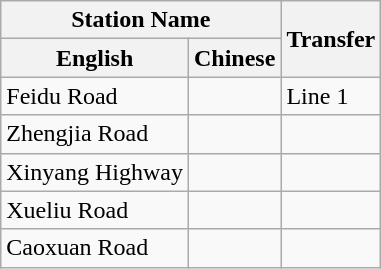<table class="wikitable">
<tr>
<th colspan="2">Station Name</th>
<th rowspan="2">Transfer</th>
</tr>
<tr>
<th>English</th>
<th>Chinese</th>
</tr>
<tr>
<td>Feidu Road</td>
<td><span></span></td>
<td>Line 1</td>
</tr>
<tr>
<td>Zhengjia Road</td>
<td><span></span></td>
<td></td>
</tr>
<tr>
<td>Xinyang Highway</td>
<td><span></span></td>
<td></td>
</tr>
<tr>
<td>Xueliu Road</td>
<td><span></span></td>
<td></td>
</tr>
<tr>
<td>Caoxuan Road</td>
<td><span></span></td>
<td></td>
</tr>
</table>
